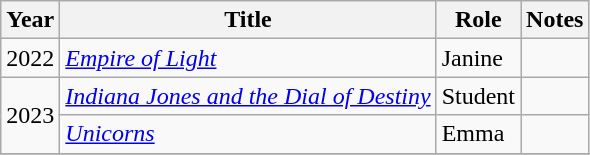<table class="wikitable sortable">
<tr>
<th>Year</th>
<th>Title</th>
<th>Role</th>
<th class="unsortable">Notes</th>
</tr>
<tr>
<td>2022</td>
<td><em><a href='#'>Empire of Light</a></em></td>
<td>Janine</td>
<td></td>
</tr>
<tr>
<td rowspan="2">2023</td>
<td><em><a href='#'>Indiana Jones and the Dial of Destiny</a></em></td>
<td>Student</td>
<td></td>
</tr>
<tr>
<td><em><a href='#'>Unicorns</a></em></td>
<td>Emma</td>
<td></td>
</tr>
<tr>
</tr>
</table>
